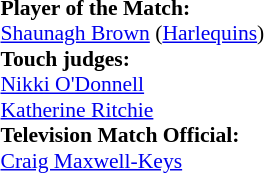<table width=100% style="font-size: 90%">
<tr>
<td><br><strong>Player of the Match:</strong>
<br> <a href='#'>Shaunagh Brown</a> (<a href='#'>Harlequins</a>)
<br><strong>Touch judges:</strong>
<br><a href='#'>Nikki O'Donnell</a><br><a href='#'>Katherine Ritchie</a>
<br><strong>Television Match Official:</strong>
<br><a href='#'>Craig Maxwell-Keys</a></td>
</tr>
</table>
